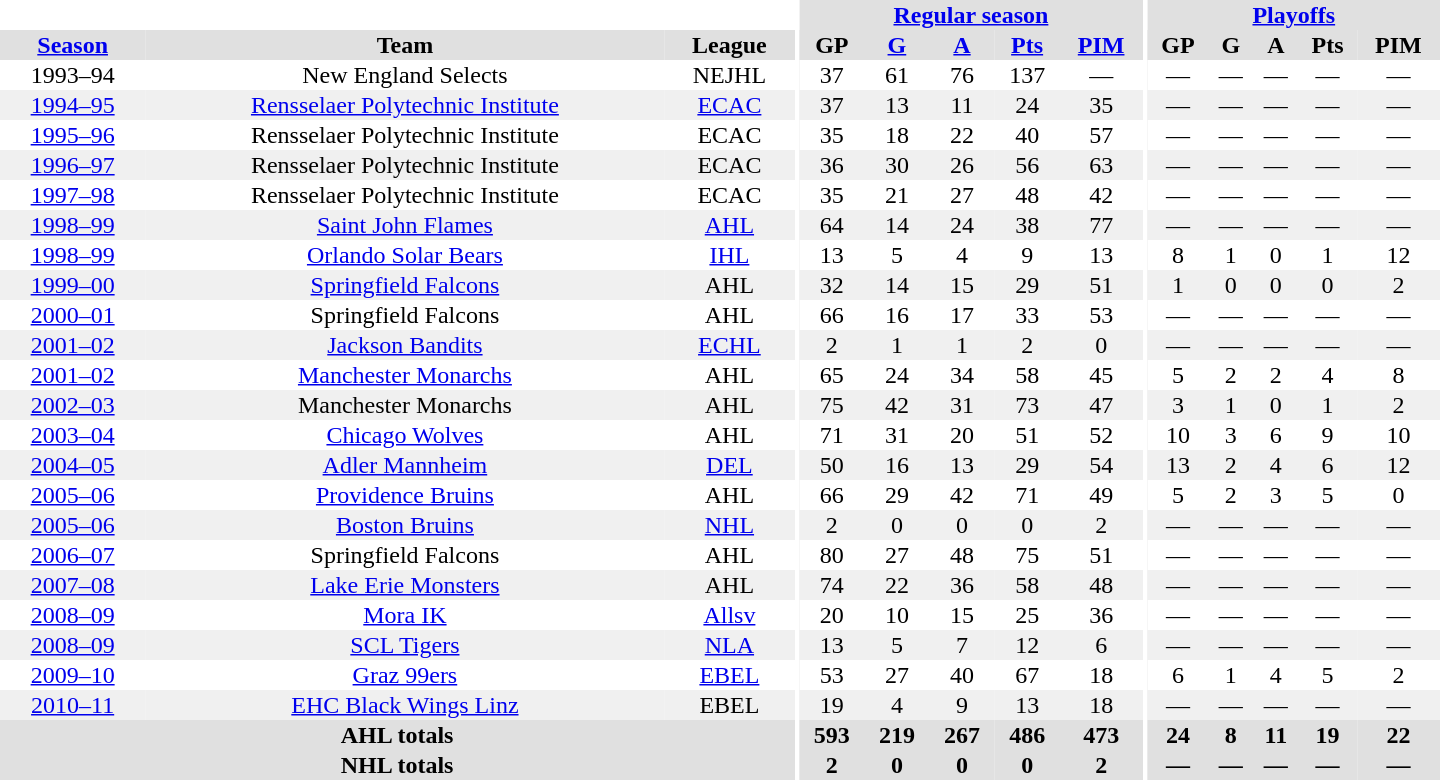<table border="0" cellpadding="1" cellspacing="0" style="text-align:center; width:60em">
<tr bgcolor="#e0e0e0">
<th colspan="3" bgcolor="#ffffff"></th>
<th rowspan="100" bgcolor="#ffffff"></th>
<th colspan="5"><a href='#'>Regular season</a></th>
<th rowspan="100" bgcolor="#ffffff"></th>
<th colspan="5"><a href='#'>Playoffs</a></th>
</tr>
<tr bgcolor="#e0e0e0">
<th><a href='#'>Season</a></th>
<th>Team</th>
<th>League</th>
<th>GP</th>
<th><a href='#'>G</a></th>
<th><a href='#'>A</a></th>
<th><a href='#'>Pts</a></th>
<th><a href='#'>PIM</a></th>
<th>GP</th>
<th>G</th>
<th>A</th>
<th>Pts</th>
<th>PIM</th>
</tr>
<tr>
<td>1993–94</td>
<td>New England Selects</td>
<td>NEJHL</td>
<td>37</td>
<td>61</td>
<td>76</td>
<td>137</td>
<td>—</td>
<td>—</td>
<td>—</td>
<td>—</td>
<td>—</td>
<td>—</td>
</tr>
<tr bgcolor="#f0f0f0">
<td><a href='#'>1994–95</a></td>
<td><a href='#'>Rensselaer Polytechnic Institute</a></td>
<td><a href='#'>ECAC</a></td>
<td>37</td>
<td>13</td>
<td>11</td>
<td>24</td>
<td>35</td>
<td>—</td>
<td>—</td>
<td>—</td>
<td>—</td>
<td>—</td>
</tr>
<tr>
<td><a href='#'>1995–96</a></td>
<td>Rensselaer Polytechnic Institute</td>
<td>ECAC</td>
<td>35</td>
<td>18</td>
<td>22</td>
<td>40</td>
<td>57</td>
<td>—</td>
<td>—</td>
<td>—</td>
<td>—</td>
<td>—</td>
</tr>
<tr bgcolor="#f0f0f0">
<td><a href='#'>1996–97</a></td>
<td>Rensselaer Polytechnic Institute</td>
<td>ECAC</td>
<td>36</td>
<td>30</td>
<td>26</td>
<td>56</td>
<td>63</td>
<td>—</td>
<td>—</td>
<td>—</td>
<td>—</td>
<td>—</td>
</tr>
<tr>
<td><a href='#'>1997–98</a></td>
<td>Rensselaer Polytechnic Institute</td>
<td>ECAC</td>
<td>35</td>
<td>21</td>
<td>27</td>
<td>48</td>
<td>42</td>
<td>—</td>
<td>—</td>
<td>—</td>
<td>—</td>
<td>—</td>
</tr>
<tr bgcolor="#f0f0f0">
<td><a href='#'>1998–99</a></td>
<td><a href='#'>Saint John Flames</a></td>
<td><a href='#'>AHL</a></td>
<td>64</td>
<td>14</td>
<td>24</td>
<td>38</td>
<td>77</td>
<td>—</td>
<td>—</td>
<td>—</td>
<td>—</td>
<td>—</td>
</tr>
<tr>
<td><a href='#'>1998–99</a></td>
<td><a href='#'>Orlando Solar Bears</a></td>
<td><a href='#'>IHL</a></td>
<td>13</td>
<td>5</td>
<td>4</td>
<td>9</td>
<td>13</td>
<td>8</td>
<td>1</td>
<td>0</td>
<td>1</td>
<td>12</td>
</tr>
<tr bgcolor="#f0f0f0">
<td><a href='#'>1999–00</a></td>
<td><a href='#'>Springfield Falcons</a></td>
<td>AHL</td>
<td>32</td>
<td>14</td>
<td>15</td>
<td>29</td>
<td>51</td>
<td>1</td>
<td>0</td>
<td>0</td>
<td>0</td>
<td>2</td>
</tr>
<tr>
<td><a href='#'>2000–01</a></td>
<td>Springfield Falcons</td>
<td>AHL</td>
<td>66</td>
<td>16</td>
<td>17</td>
<td>33</td>
<td>53</td>
<td>—</td>
<td>—</td>
<td>—</td>
<td>—</td>
<td>—</td>
</tr>
<tr bgcolor="#f0f0f0">
<td><a href='#'>2001–02</a></td>
<td><a href='#'>Jackson Bandits</a></td>
<td><a href='#'>ECHL</a></td>
<td>2</td>
<td>1</td>
<td>1</td>
<td>2</td>
<td>0</td>
<td>—</td>
<td>—</td>
<td>—</td>
<td>—</td>
<td>—</td>
</tr>
<tr>
<td><a href='#'>2001–02</a></td>
<td><a href='#'>Manchester Monarchs</a></td>
<td>AHL</td>
<td>65</td>
<td>24</td>
<td>34</td>
<td>58</td>
<td>45</td>
<td>5</td>
<td>2</td>
<td>2</td>
<td>4</td>
<td>8</td>
</tr>
<tr bgcolor="#f0f0f0">
<td><a href='#'>2002–03</a></td>
<td>Manchester Monarchs</td>
<td>AHL</td>
<td>75</td>
<td>42</td>
<td>31</td>
<td>73</td>
<td>47</td>
<td>3</td>
<td>1</td>
<td>0</td>
<td>1</td>
<td>2</td>
</tr>
<tr>
<td><a href='#'>2003–04</a></td>
<td><a href='#'>Chicago Wolves</a></td>
<td>AHL</td>
<td>71</td>
<td>31</td>
<td>20</td>
<td>51</td>
<td>52</td>
<td>10</td>
<td>3</td>
<td>6</td>
<td>9</td>
<td>10</td>
</tr>
<tr bgcolor="#f0f0f0">
<td><a href='#'>2004–05</a></td>
<td><a href='#'>Adler Mannheim</a></td>
<td><a href='#'>DEL</a></td>
<td>50</td>
<td>16</td>
<td>13</td>
<td>29</td>
<td>54</td>
<td>13</td>
<td>2</td>
<td>4</td>
<td>6</td>
<td>12</td>
</tr>
<tr>
<td><a href='#'>2005–06</a></td>
<td><a href='#'>Providence Bruins</a></td>
<td>AHL</td>
<td>66</td>
<td>29</td>
<td>42</td>
<td>71</td>
<td>49</td>
<td>5</td>
<td>2</td>
<td>3</td>
<td>5</td>
<td>0</td>
</tr>
<tr bgcolor="#f0f0f0">
<td><a href='#'>2005–06</a></td>
<td><a href='#'>Boston Bruins</a></td>
<td><a href='#'>NHL</a></td>
<td>2</td>
<td>0</td>
<td>0</td>
<td>0</td>
<td>2</td>
<td>—</td>
<td>—</td>
<td>—</td>
<td>—</td>
<td>—</td>
</tr>
<tr>
<td><a href='#'>2006–07</a></td>
<td>Springfield Falcons</td>
<td>AHL</td>
<td>80</td>
<td>27</td>
<td>48</td>
<td>75</td>
<td>51</td>
<td>—</td>
<td>—</td>
<td>—</td>
<td>—</td>
<td>—</td>
</tr>
<tr bgcolor="#f0f0f0">
<td><a href='#'>2007–08</a></td>
<td><a href='#'>Lake Erie Monsters</a></td>
<td>AHL</td>
<td>74</td>
<td>22</td>
<td>36</td>
<td>58</td>
<td>48</td>
<td>—</td>
<td>—</td>
<td>—</td>
<td>—</td>
<td>—</td>
</tr>
<tr>
<td><a href='#'>2008–09</a></td>
<td><a href='#'>Mora IK</a></td>
<td><a href='#'>Allsv</a></td>
<td>20</td>
<td>10</td>
<td>15</td>
<td>25</td>
<td>36</td>
<td>—</td>
<td>—</td>
<td>—</td>
<td>—</td>
<td>—</td>
</tr>
<tr bgcolor="#f0f0f0">
<td><a href='#'>2008–09</a></td>
<td><a href='#'>SCL Tigers</a></td>
<td><a href='#'>NLA</a></td>
<td>13</td>
<td>5</td>
<td>7</td>
<td>12</td>
<td>6</td>
<td>—</td>
<td>—</td>
<td>—</td>
<td>—</td>
<td>—</td>
</tr>
<tr>
<td><a href='#'>2009–10</a></td>
<td><a href='#'>Graz 99ers</a></td>
<td><a href='#'>EBEL</a></td>
<td>53</td>
<td>27</td>
<td>40</td>
<td>67</td>
<td>18</td>
<td>6</td>
<td>1</td>
<td>4</td>
<td>5</td>
<td>2</td>
</tr>
<tr bgcolor="#f0f0f0">
<td><a href='#'>2010–11</a></td>
<td><a href='#'>EHC Black Wings Linz</a></td>
<td>EBEL</td>
<td>19</td>
<td>4</td>
<td>9</td>
<td>13</td>
<td>18</td>
<td>—</td>
<td>—</td>
<td>—</td>
<td>—</td>
<td>—</td>
</tr>
<tr bgcolor="#e0e0e0">
<th colspan="3">AHL totals</th>
<th>593</th>
<th>219</th>
<th>267</th>
<th>486</th>
<th>473</th>
<th>24</th>
<th>8</th>
<th>11</th>
<th>19</th>
<th>22</th>
</tr>
<tr bgcolor="#e0e0e0">
<th colspan="3">NHL totals</th>
<th>2</th>
<th>0</th>
<th>0</th>
<th>0</th>
<th>2</th>
<th>—</th>
<th>—</th>
<th>—</th>
<th>—</th>
<th>—</th>
</tr>
</table>
